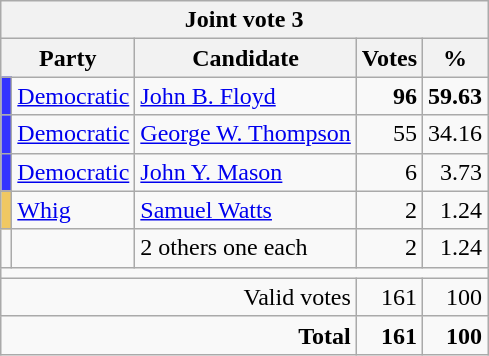<table class=wikitable style=text-align:right>
<tr>
<th colspan="5">Joint vote 3</th>
</tr>
<tr>
<th colspan=2>Party</th>
<th>Candidate</th>
<th>Votes</th>
<th>%</th>
</tr>
<tr>
<td bgcolor=#3333FF></td>
<td align=left><a href='#'>Democratic</a></td>
<td align=left><a href='#'>John B. Floyd</a></td>
<td><strong>96</strong></td>
<td><strong>59.63</strong></td>
</tr>
<tr>
<td bgcolor=#3333FF></td>
<td align=left><a href='#'>Democratic</a></td>
<td align=left><a href='#'>George W. Thompson</a></td>
<td>55</td>
<td>34.16</td>
</tr>
<tr>
<td bgcolor=#3333FF></td>
<td align=left><a href='#'>Democratic</a></td>
<td align=left><a href='#'>John Y. Mason</a></td>
<td>6</td>
<td>3.73</td>
</tr>
<tr>
<td bgcolor=#F0C862></td>
<td align=left><a href='#'>Whig</a></td>
<td align=left><a href='#'>Samuel Watts</a></td>
<td>2</td>
<td>1.24</td>
</tr>
<tr>
<td bgcolor=></td>
<td></td>
<td align=left>2 others one each</td>
<td>2</td>
<td>1.24</td>
</tr>
<tr>
<td colspan=12></td>
</tr>
<tr>
<td colspan=3>Valid votes</td>
<td>161</td>
<td>100</td>
</tr>
<tr>
<td colspan=3><strong>Total</strong></td>
<td><strong>161</strong></td>
<td><strong>100</strong></td>
</tr>
</table>
